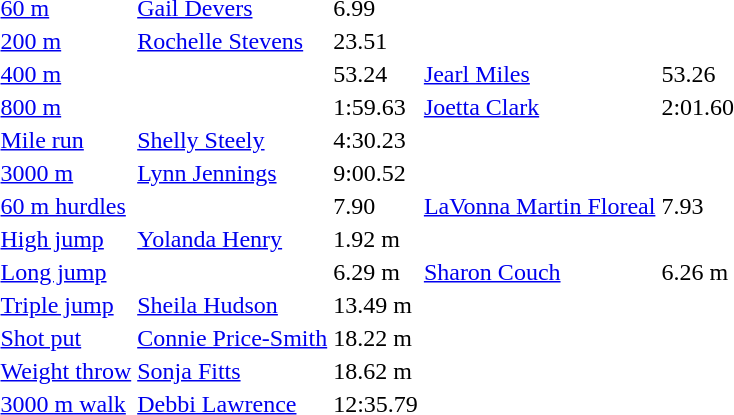<table>
<tr>
<td><a href='#'>60 m</a></td>
<td><a href='#'>Gail Devers</a></td>
<td>6.99</td>
<td></td>
<td></td>
<td></td>
<td></td>
</tr>
<tr>
<td><a href='#'>200 m</a></td>
<td><a href='#'>Rochelle Stevens</a></td>
<td>23.51</td>
<td></td>
<td></td>
<td></td>
<td></td>
</tr>
<tr>
<td><a href='#'>400 m</a></td>
<td></td>
<td>53.24</td>
<td><a href='#'>Jearl Miles</a></td>
<td>53.26</td>
<td></td>
<td></td>
</tr>
<tr>
<td><a href='#'>800 m</a></td>
<td></td>
<td>1:59.63</td>
<td><a href='#'>Joetta Clark</a></td>
<td>2:01.60</td>
<td></td>
<td></td>
</tr>
<tr>
<td><a href='#'>Mile run</a></td>
<td><a href='#'>Shelly Steely</a></td>
<td>4:30.23</td>
<td></td>
<td></td>
<td></td>
<td></td>
</tr>
<tr>
<td><a href='#'>3000 m</a></td>
<td><a href='#'>Lynn Jennings</a></td>
<td>9:00.52</td>
<td></td>
<td></td>
<td></td>
<td></td>
</tr>
<tr>
<td><a href='#'>60 m hurdles</a></td>
<td></td>
<td>7.90</td>
<td><a href='#'>LaVonna Martin Floreal</a></td>
<td>7.93</td>
<td></td>
<td></td>
</tr>
<tr>
<td><a href='#'>High jump</a></td>
<td><a href='#'>Yolanda Henry</a></td>
<td>1.92 m</td>
<td></td>
<td></td>
<td></td>
<td></td>
</tr>
<tr>
<td><a href='#'>Long jump</a></td>
<td></td>
<td>6.29 m</td>
<td><a href='#'>Sharon Couch</a></td>
<td>6.26 m</td>
<td></td>
<td></td>
</tr>
<tr>
<td><a href='#'>Triple jump</a></td>
<td><a href='#'>Sheila Hudson</a></td>
<td>13.49 m</td>
<td></td>
<td></td>
<td></td>
<td></td>
</tr>
<tr>
<td><a href='#'>Shot put</a></td>
<td><a href='#'>Connie Price-Smith</a></td>
<td>18.22 m</td>
<td></td>
<td></td>
<td></td>
<td></td>
</tr>
<tr>
<td><a href='#'>Weight throw</a></td>
<td><a href='#'>Sonja Fitts</a></td>
<td>18.62 m</td>
<td></td>
<td></td>
<td></td>
<td></td>
</tr>
<tr>
<td><a href='#'>3000 m walk</a></td>
<td><a href='#'>Debbi Lawrence</a></td>
<td>12:35.79</td>
<td></td>
<td></td>
<td></td>
<td></td>
</tr>
</table>
